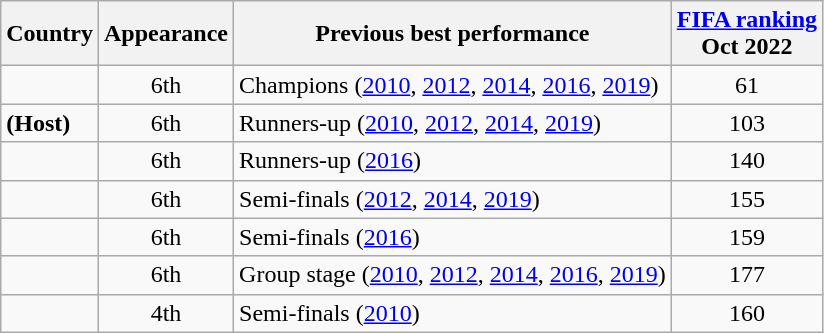<table class="wikitable sortable" style="text-align:left;">
<tr>
<th>Country</th>
<th>Appearance</th>
<th>Previous best performance</th>
<th data-sort-type="number"><a href='#'>FIFA ranking</a><br>Oct 2022</th>
</tr>
<tr>
<td></td>
<td align=center>6th</td>
<td>Champions (<a href='#'>2010</a>, <a href='#'>2012</a>, <a href='#'>2014</a>, <a href='#'>2016</a>, <a href='#'>2019</a>)</td>
<td align="center">61</td>
</tr>
<tr>
<td> <strong>(Host)</strong></td>
<td align=center>6th</td>
<td>Runners-up (<a href='#'>2010</a>, <a href='#'>2012</a>, <a href='#'>2014</a>, <a href='#'>2019</a>)</td>
<td align="center">103</td>
</tr>
<tr>
<td></td>
<td align=center>6th</td>
<td>Runners-up (<a href='#'>2016</a>)</td>
<td align="center">140</td>
</tr>
<tr>
<td></td>
<td align=center>6th</td>
<td>Semi-finals (<a href='#'>2012</a>, <a href='#'>2014</a>, <a href='#'>2019</a>)</td>
<td align=center>155</td>
</tr>
<tr>
<td></td>
<td align=center>6th</td>
<td>Semi-finals (<a href='#'>2016</a>)</td>
<td align=center>159</td>
</tr>
<tr>
<td></td>
<td align=center>6th</td>
<td>Group stage (<a href='#'>2010</a>, <a href='#'>2012</a>, <a href='#'>2014</a>, <a href='#'>2016</a>, <a href='#'>2019</a>)</td>
<td align=center>177</td>
</tr>
<tr>
<td></td>
<td align=center>4th</td>
<td>Semi-finals (<a href='#'>2010</a>)</td>
<td align=center>160</td>
</tr>
</table>
